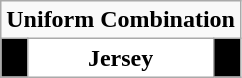<table class="wikitable">
<tr>
<td align="center" Colspan="3"><strong>Uniform Combination</strong></td>
</tr>
<tr align="center">
<th style="background:#000000;"></th>
<th style="background:#FFFFFF;">Jersey</th>
<th style="background:#000000;"></th>
</tr>
</table>
